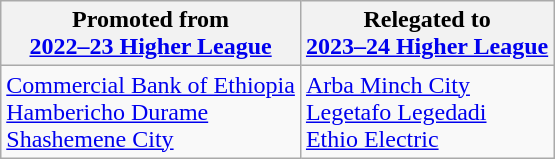<table class="wikitable">
<tr>
<th> Promoted from<br><a href='#'>2022–23 Higher League</a></th>
<th> Relegated to<br><a href='#'>2023–24 Higher League</a></th>
</tr>
<tr>
<td><a href='#'>Commercial Bank of Ethiopia</a><br><a href='#'>Hambericho Durame</a><br><a href='#'>Shashemene City</a></td>
<td><a href='#'>Arba Minch City</a><br><a href='#'>Legetafo Legedadi</a><br><a href='#'>Ethio Electric</a></td>
</tr>
</table>
